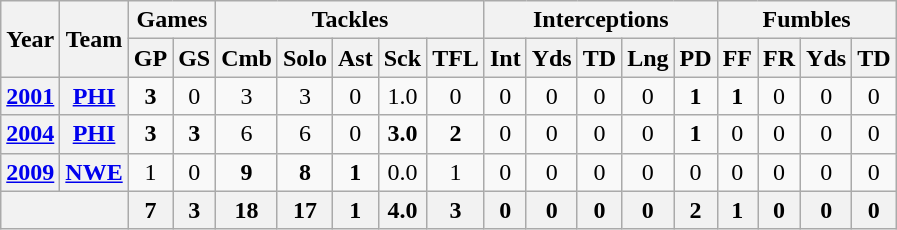<table class="wikitable" style="text-align:center">
<tr>
<th rowspan="2">Year</th>
<th rowspan="2">Team</th>
<th colspan="2">Games</th>
<th colspan="5">Tackles</th>
<th colspan="5">Interceptions</th>
<th colspan="4">Fumbles</th>
</tr>
<tr>
<th>GP</th>
<th>GS</th>
<th>Cmb</th>
<th>Solo</th>
<th>Ast</th>
<th>Sck</th>
<th>TFL</th>
<th>Int</th>
<th>Yds</th>
<th>TD</th>
<th>Lng</th>
<th>PD</th>
<th>FF</th>
<th>FR</th>
<th>Yds</th>
<th>TD</th>
</tr>
<tr>
<th><a href='#'>2001</a></th>
<th><a href='#'>PHI</a></th>
<td><strong>3</strong></td>
<td>0</td>
<td>3</td>
<td>3</td>
<td>0</td>
<td>1.0</td>
<td>0</td>
<td>0</td>
<td>0</td>
<td>0</td>
<td>0</td>
<td><strong>1</strong></td>
<td><strong>1</strong></td>
<td>0</td>
<td>0</td>
<td>0</td>
</tr>
<tr>
<th><a href='#'>2004</a></th>
<th><a href='#'>PHI</a></th>
<td><strong>3</strong></td>
<td><strong>3</strong></td>
<td>6</td>
<td>6</td>
<td>0</td>
<td><strong>3.0</strong></td>
<td><strong>2</strong></td>
<td>0</td>
<td>0</td>
<td>0</td>
<td>0</td>
<td><strong>1</strong></td>
<td>0</td>
<td>0</td>
<td>0</td>
<td>0</td>
</tr>
<tr>
<th><a href='#'>2009</a></th>
<th><a href='#'>NWE</a></th>
<td>1</td>
<td>0</td>
<td><strong>9</strong></td>
<td><strong>8</strong></td>
<td><strong>1</strong></td>
<td>0.0</td>
<td>1</td>
<td>0</td>
<td>0</td>
<td>0</td>
<td>0</td>
<td>0</td>
<td>0</td>
<td>0</td>
<td>0</td>
<td>0</td>
</tr>
<tr>
<th colspan="2"></th>
<th>7</th>
<th>3</th>
<th>18</th>
<th>17</th>
<th>1</th>
<th>4.0</th>
<th>3</th>
<th>0</th>
<th>0</th>
<th>0</th>
<th>0</th>
<th>2</th>
<th>1</th>
<th>0</th>
<th>0</th>
<th>0</th>
</tr>
</table>
